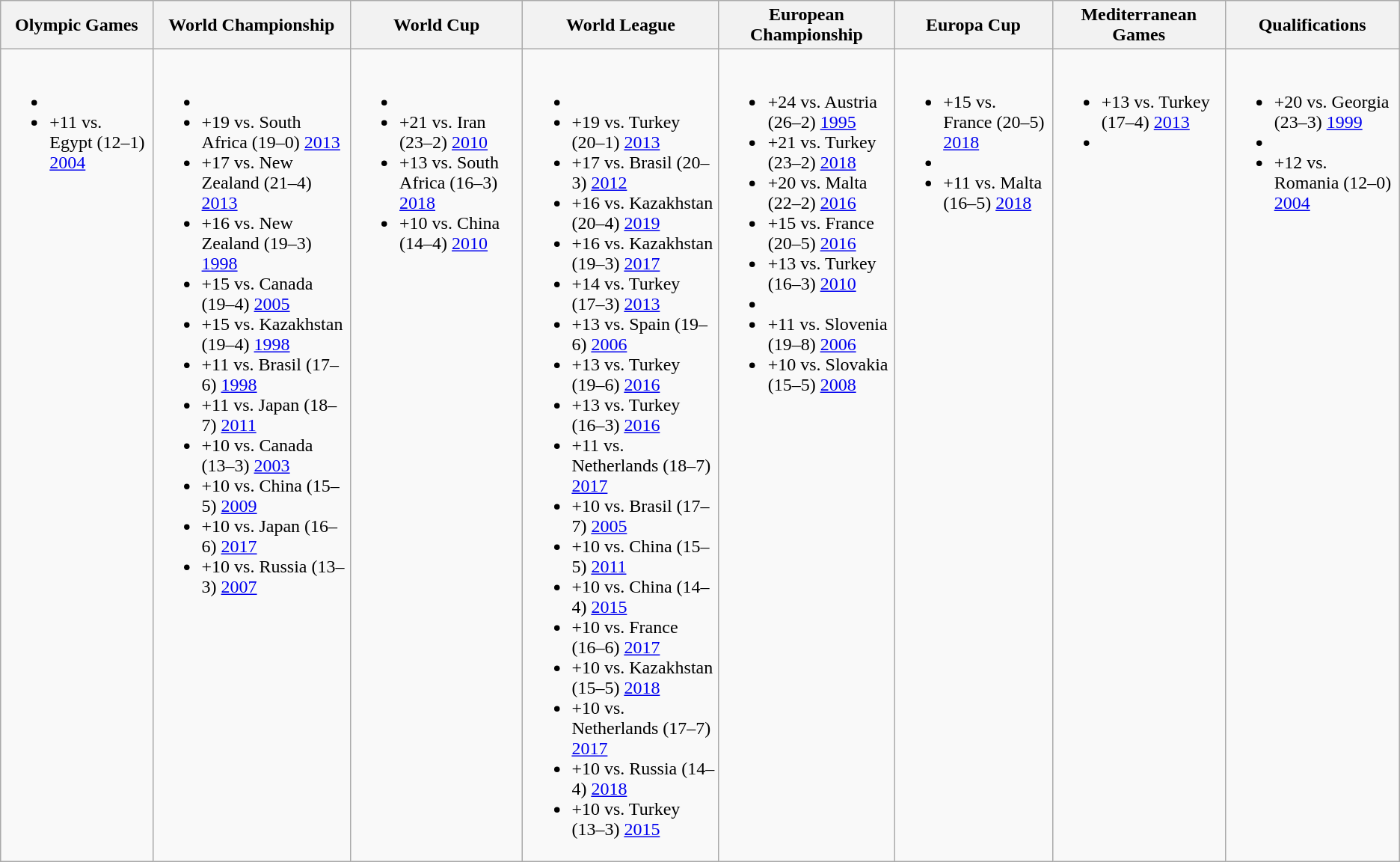<table class="wikitable">
<tr>
<th>Olympic Games</th>
<th>World Championship</th>
<th>World Cup</th>
<th>World League </th>
<th>European Championship </th>
<th>Europa Cup</th>
<th>Mediterranean Games </th>
<th>Qualifications</th>
</tr>
<tr style="vertical-align:top;">
<td><br><ul><li></li><li>+11 vs. Egypt (12–1) <a href='#'>2004</a></li></ul></td>
<td><br><ul><li></li><li>+19 vs. South Africa (19–0) <a href='#'>2013</a></li><li>+17 vs. New Zealand (21–4) <a href='#'>2013</a></li><li>+16 vs. New Zealand (19–3) <a href='#'>1998</a></li><li>+15 vs. Canada (19–4) <a href='#'>2005</a></li><li>+15 vs. Kazakhstan (19–4) <a href='#'>1998</a></li><li>+11 vs. Brasil (17–6) <a href='#'>1998</a></li><li>+11 vs. Japan (18–7) <a href='#'>2011</a></li><li>+10 vs. Canada (13–3) <a href='#'>2003</a></li><li>+10 vs. China (15–5) <a href='#'>2009</a></li><li>+10 vs. Japan (16–6) <a href='#'>2017</a></li><li>+10 vs. Russia (13–3) <a href='#'>2007</a></li></ul></td>
<td><br><ul><li></li><li>+21 vs. Iran (23–2) <a href='#'>2010</a></li><li>+13 vs. South Africa (16–3) <a href='#'>2018</a></li><li>+10 vs. China (14–4) <a href='#'>2010</a></li></ul></td>
<td><br><ul><li></li><li>+19 vs. Turkey (20–1) <a href='#'>2013</a></li><li>+17 vs. Brasil (20–3) <a href='#'>2012</a></li><li>+16 vs. Kazakhstan (20–4) <a href='#'>2019</a></li><li>+16 vs. Kazakhstan (19–3) <a href='#'>2017</a></li><li>+14 vs. Turkey (17–3) <a href='#'>2013</a></li><li>+13 vs. Spain (19–6) <a href='#'>2006</a></li><li>+13 vs. Turkey (19–6) <a href='#'>2016</a></li><li>+13 vs. Turkey (16–3) <a href='#'>2016</a></li><li>+11 vs. Netherlands (18–7) <a href='#'>2017</a></li><li>+10 vs. Brasil (17–7) <a href='#'>2005</a></li><li>+10 vs. China (15–5) <a href='#'>2011</a></li><li>+10 vs. China (14–4) <a href='#'>2015</a></li><li>+10 vs. France (16–6) <a href='#'>2017</a></li><li>+10 vs. Kazakhstan (15–5) <a href='#'>2018</a></li><li>+10 vs. Netherlands (17–7) <a href='#'>2017</a></li><li>+10 vs. Russia (14–4) <a href='#'>2018</a></li><li>+10 vs. Turkey (13–3) <a href='#'>2015</a></li></ul></td>
<td><br><ul><li>+24 vs. Austria (26–2) <a href='#'>1995</a></li><li>+21 vs. Turkey (23–2) <a href='#'>2018</a></li><li>+20 vs. Malta (22–2) <a href='#'>2016</a></li><li>+15 vs. France (20–5) <a href='#'>2016</a></li><li>+13 vs. Turkey (16–3) <a href='#'>2010</a></li><li></li><li>+11 vs. Slovenia (19–8) <a href='#'>2006</a></li><li>+10 vs. Slovakia (15–5) <a href='#'>2008</a></li></ul></td>
<td><br><ul><li>+15 vs. France (20–5) <a href='#'>2018</a></li><li></li><li>+11 vs. Malta (16–5) <a href='#'>2018</a></li></ul></td>
<td><br><ul><li>+13 vs. Turkey (17–4) <a href='#'>2013</a></li><li></li></ul></td>
<td><br><ul><li>+20 vs. Georgia (23–3) <a href='#'>1999</a></li><li></li><li>+12 vs. Romania (12–0) <a href='#'>2004</a></li></ul></td>
</tr>
</table>
